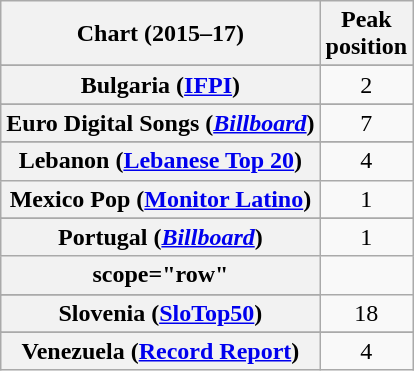<table class="wikitable sortable plainrowheaders" style="text-align:center;">
<tr>
<th>Chart (2015–17)</th>
<th>Peak<br>position</th>
</tr>
<tr>
</tr>
<tr>
</tr>
<tr>
</tr>
<tr>
<th scope="row">Bulgaria (<a href='#'>IFPI</a>)</th>
<td>2</td>
</tr>
<tr>
</tr>
<tr>
</tr>
<tr>
</tr>
<tr>
<th scope="row">Euro Digital Songs (<em><a href='#'>Billboard</a></em>)</th>
<td>7</td>
</tr>
<tr>
</tr>
<tr>
</tr>
<tr>
</tr>
<tr>
</tr>
<tr>
</tr>
<tr>
</tr>
<tr>
<th scope="row">Lebanon (<a href='#'>Lebanese Top 20</a>)</th>
<td>4</td>
</tr>
<tr>
<th scope="row">Mexico Pop (<a href='#'>Monitor Latino</a>)</th>
<td>1</td>
</tr>
<tr>
</tr>
<tr>
</tr>
<tr>
</tr>
<tr>
<th scope="row">Portugal (<em><a href='#'>Billboard</a></em>)</th>
<td>1</td>
</tr>
<tr>
<th>scope="row"</th>
</tr>
<tr>
</tr>
<tr>
<th scope="row">Slovenia (<a href='#'>SloTop50</a>)</th>
<td>18</td>
</tr>
<tr>
</tr>
<tr>
</tr>
<tr>
</tr>
<tr>
</tr>
<tr>
</tr>
<tr>
</tr>
<tr>
</tr>
<tr>
</tr>
<tr>
<th scope=row>Venezuela (<a href='#'>Record Report</a>)</th>
<td>4</td>
</tr>
</table>
